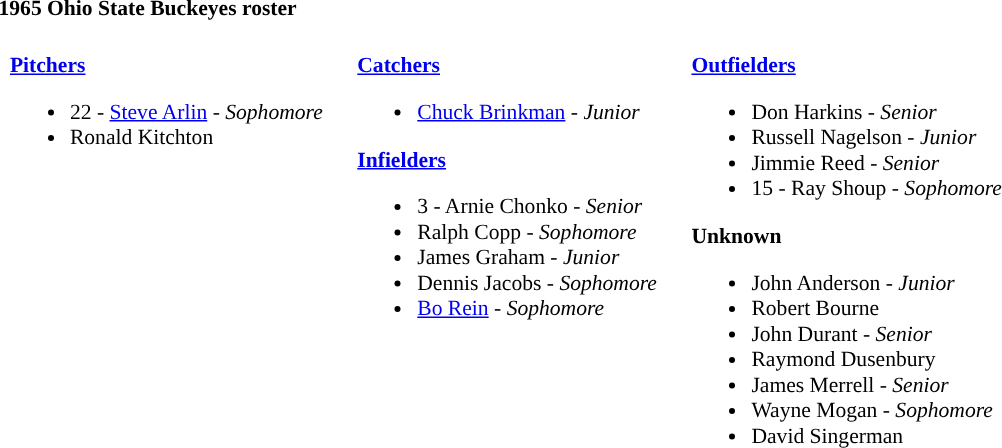<table class="toccolours" style="text-align: left; font-size:90%;">
<tr>
<th colspan="9">1965 Ohio State Buckeyes roster</th>
</tr>
<tr>
<td width="03"> </td>
<td valign="top"><br><strong><a href='#'>Pitchers</a></strong><ul><li>22 - <a href='#'>Steve Arlin</a> - <em>Sophomore</em></li><li>Ronald Kitchton</li></ul></td>
<td width="15"> </td>
<td valign="top"><br><strong><a href='#'>Catchers</a></strong><ul><li><a href='#'>Chuck Brinkman</a> - <em>Junior</em></li></ul><strong><a href='#'>Infielders</a></strong><ul><li>3 - Arnie Chonko - <em>Senior</em></li><li>Ralph Copp - <em>Sophomore</em></li><li>James Graham - <em>Junior</em></li><li>Dennis Jacobs - <em>Sophomore </em></li><li><a href='#'>Bo Rein</a> - <em>Sophomore</em></li></ul></td>
<td width="15"> </td>
<td valign="top"><br><strong><a href='#'>Outfielders</a></strong><ul><li>Don Harkins - <em>Senior</em></li><li>Russell Nagelson - <em>Junior</em></li><li>Jimmie Reed - <em>Senior</em></li><li>15 - Ray Shoup - <em>Sophomore</em></li></ul><strong>Unknown</strong><ul><li>John Anderson - <em>Junior</em></li><li>Robert Bourne</li><li>John Durant - <em>Senior</em></li><li>Raymond Dusenbury</li><li>James Merrell - <em>Senior</em></li><li>Wayne Mogan - <em>Sophomore</em></li><li>David Singerman</li></ul></td>
</tr>
</table>
